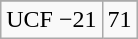<table class="wikitable">
<tr align="center">
</tr>
<tr align="center">
<td>UCF −21</td>
<td>71</td>
</tr>
</table>
